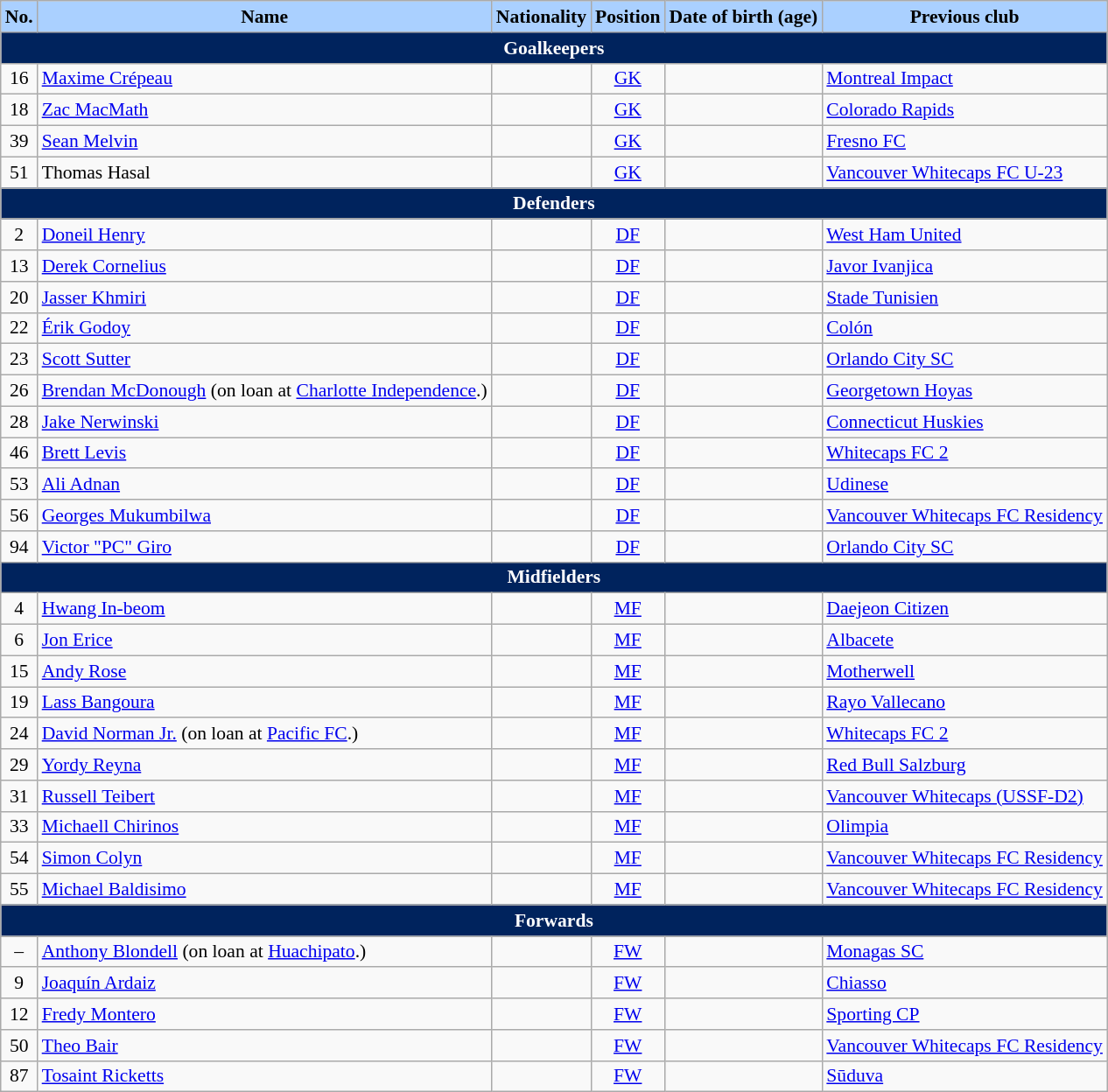<table class="wikitable"  style="text-align:left; font-size:90%;">
<tr>
<th style="background:#AAD0FF; color:black; text-align:center;">No.</th>
<th style="background:#AAD0FF; color:black; text-align:center;">Name</th>
<th style="background:#AAD0FF; color:black; text-align:center;">Nationality</th>
<th style="background:#AAD0FF; color:black; text-align:center;">Position</th>
<th style="background:#AAD0FF; color:black; text-align:center;">Date of birth (age)</th>
<th style="background:#AAD0FF; color:black; text-align:center;">Previous club</th>
</tr>
<tr>
<th colspan="6"  style="background:#00235D; color:white; text-align:center;">Goalkeepers</th>
</tr>
<tr>
<td style="text-align: center;">16</td>
<td><a href='#'>Maxime Crépeau</a></td>
<td style="text-align: center;"></td>
<td style="text-align: center;"><a href='#'>GK</a></td>
<td></td>
<td> <a href='#'>Montreal Impact</a></td>
</tr>
<tr>
<td style="text-align: center;">18</td>
<td><a href='#'>Zac MacMath</a></td>
<td style="text-align: center;"></td>
<td style="text-align: center;"><a href='#'>GK</a></td>
<td></td>
<td> <a href='#'>Colorado Rapids</a></td>
</tr>
<tr>
<td style="text-align: center;">39</td>
<td><a href='#'>Sean Melvin</a></td>
<td style="text-align: center;"></td>
<td style="text-align: center;"><a href='#'>GK</a></td>
<td></td>
<td> <a href='#'>Fresno FC</a></td>
</tr>
<tr>
<td style="text-align: center;">51</td>
<td>Thomas Hasal</td>
<td style="text-align: center;"></td>
<td style="text-align: center;"><a href='#'>GK</a></td>
<td></td>
<td> <a href='#'>Vancouver Whitecaps FC U-23</a></td>
</tr>
<tr>
<th colspan="6"  style="background:#00235D; color:white; text-align:center;">Defenders</th>
</tr>
<tr>
<td style="text-align: center;">2</td>
<td><a href='#'>Doneil Henry</a></td>
<td style="text-align: center;"></td>
<td style="text-align: center;"><a href='#'>DF</a></td>
<td></td>
<td> <a href='#'>West Ham United</a></td>
</tr>
<tr>
<td style="text-align:center;">13</td>
<td><a href='#'>Derek Cornelius</a></td>
<td style="text-align:center;"></td>
<td style="text-align:center;"><a href='#'>DF</a></td>
<td></td>
<td> <a href='#'>Javor Ivanjica</a></td>
</tr>
<tr>
<td style="text-align: center;">20</td>
<td><a href='#'>Jasser Khmiri</a></td>
<td style="text-align: center;"></td>
<td style="text-align: center;"><a href='#'>DF</a></td>
<td></td>
<td> <a href='#'>Stade Tunisien</a></td>
</tr>
<tr>
<td style="text-align:center;">22</td>
<td><a href='#'>Érik Godoy</a></td>
<td style="text-align:center;"></td>
<td style="text-align:center;"><a href='#'>DF</a></td>
<td></td>
<td> <a href='#'>Colón</a></td>
</tr>
<tr>
<td style="text-align:center;">23</td>
<td><a href='#'>Scott Sutter</a></td>
<td style="text-align:center;"></td>
<td style="text-align:center;"><a href='#'>DF</a></td>
<td></td>
<td> <a href='#'>Orlando City SC</a></td>
</tr>
<tr>
<td style="text-align: center;">26</td>
<td><a href='#'>Brendan McDonough</a> (on loan at <a href='#'>Charlotte Independence</a>.)</td>
<td style="text-align: center;"></td>
<td style="text-align: center;"><a href='#'>DF</a></td>
<td></td>
<td> <a href='#'>Georgetown Hoyas</a></td>
</tr>
<tr>
<td style="text-align: center;">28</td>
<td><a href='#'>Jake Nerwinski</a></td>
<td style="text-align: center;"></td>
<td style="text-align: center;"><a href='#'>DF</a></td>
<td></td>
<td> <a href='#'>Connecticut Huskies</a></td>
</tr>
<tr>
<td style="text-align: center;">46</td>
<td><a href='#'>Brett Levis</a></td>
<td style="text-align: center;"></td>
<td style="text-align: center;"><a href='#'>DF</a></td>
<td></td>
<td> <a href='#'>Whitecaps FC 2</a></td>
</tr>
<tr>
<td style="text-align:center;">53</td>
<td><a href='#'>Ali Adnan</a></td>
<td style="text-align:center;"></td>
<td style="text-align:center;"><a href='#'>DF</a></td>
<td></td>
<td> <a href='#'>Udinese</a></td>
</tr>
<tr>
<td style="text-align: center;">56</td>
<td><a href='#'>Georges Mukumbilwa</a></td>
<td style="text-align: center;"></td>
<td style="text-align: center;"><a href='#'>DF</a></td>
<td></td>
<td> <a href='#'>Vancouver Whitecaps FC Residency</a></td>
</tr>
<tr>
<td style="text-align:center;">94</td>
<td><a href='#'>Victor "PC" Giro</a></td>
<td style="text-align:center;"></td>
<td style="text-align:center;"><a href='#'>DF</a></td>
<td></td>
<td> <a href='#'>Orlando City SC</a></td>
</tr>
<tr>
<th colspan="6"  style="background:#00235D; color:white; text-align:center;">Midfielders</th>
</tr>
<tr>
<td style="text-align: center;">4</td>
<td><a href='#'>Hwang In-beom</a></td>
<td style="text-align: center;"></td>
<td style="text-align:center;"><a href='#'>MF</a></td>
<td></td>
<td> <a href='#'>Daejeon Citizen</a></td>
</tr>
<tr>
<td style="text-align: center;">6</td>
<td><a href='#'>Jon Erice</a></td>
<td style="text-align: center;"></td>
<td style="text-align:center;"><a href='#'>MF</a></td>
<td></td>
<td> <a href='#'>Albacete</a></td>
</tr>
<tr>
<td style="text-align: center;">15</td>
<td><a href='#'>Andy Rose</a></td>
<td style="text-align: center;"></td>
<td style="text-align: center;"><a href='#'>MF</a></td>
<td></td>
<td> <a href='#'>Motherwell</a></td>
</tr>
<tr>
<td style="text-align: center;">19</td>
<td><a href='#'>Lass Bangoura</a></td>
<td style="text-align: center;"></td>
<td style="text-align: center;"><a href='#'>MF</a></td>
<td></td>
<td> <a href='#'>Rayo Vallecano</a></td>
</tr>
<tr>
<td style="text-align: center;">24</td>
<td><a href='#'>David Norman Jr.</a> (on loan at <a href='#'>Pacific FC</a>.)</td>
<td style="text-align: center;"></td>
<td style="text-align:center;"><a href='#'>MF</a></td>
<td></td>
<td> <a href='#'>Whitecaps FC 2</a></td>
</tr>
<tr>
<td style="text-align: center;">29</td>
<td><a href='#'>Yordy Reyna</a></td>
<td style="text-align: center;"></td>
<td style="text-align:center;"><a href='#'>MF</a></td>
<td></td>
<td> <a href='#'>Red Bull Salzburg</a></td>
</tr>
<tr>
<td style="text-align: center;">31</td>
<td><a href='#'>Russell Teibert</a></td>
<td style="text-align: center;"></td>
<td style="text-align:center;"><a href='#'>MF</a></td>
<td></td>
<td> <a href='#'>Vancouver Whitecaps (USSF-D2)</a></td>
</tr>
<tr>
<td style="text-align: center;">33</td>
<td><a href='#'>Michaell Chirinos</a></td>
<td style="text-align: center;"></td>
<td style="text-align:center;"><a href='#'>MF</a></td>
<td></td>
<td> <a href='#'>Olimpia</a></td>
</tr>
<tr>
<td style="text-align: center;">54</td>
<td><a href='#'>Simon Colyn</a></td>
<td style="text-align: center;"></td>
<td style="text-align: center;"><a href='#'>MF</a></td>
<td></td>
<td> <a href='#'>Vancouver Whitecaps FC Residency</a></td>
</tr>
<tr>
<td style="text-align: center;">55</td>
<td><a href='#'>Michael Baldisimo</a></td>
<td style="text-align: center;"></td>
<td style="text-align: center;"><a href='#'>MF</a></td>
<td></td>
<td> <a href='#'>Vancouver Whitecaps FC Residency</a></td>
</tr>
<tr>
<th colspan="6"  style="background:#00235D; color:white; text-align:center;">Forwards</th>
</tr>
<tr>
<td style="text-align: center;">–</td>
<td><a href='#'>Anthony Blondell</a> (on loan at <a href='#'>Huachipato</a>.)</td>
<td style="text-align: center;"></td>
<td style="text-align: center;"><a href='#'>FW</a></td>
<td></td>
<td> <a href='#'>Monagas SC</a></td>
</tr>
<tr>
<td style="text-align: center;">9</td>
<td><a href='#'>Joaquín Ardaiz</a></td>
<td style="text-align: center;"></td>
<td style="text-align: center;"><a href='#'>FW</a></td>
<td></td>
<td> <a href='#'>Chiasso</a></td>
</tr>
<tr>
<td style="text-align: center;">12</td>
<td><a href='#'>Fredy Montero</a></td>
<td style="text-align: center;"></td>
<td style="text-align: center;"><a href='#'>FW</a></td>
<td></td>
<td> <a href='#'>Sporting CP</a></td>
</tr>
<tr>
<td style="text-align: center;">50</td>
<td><a href='#'>Theo Bair</a></td>
<td style="text-align: center;"></td>
<td style="text-align: center;"><a href='#'>FW</a></td>
<td></td>
<td> <a href='#'>Vancouver Whitecaps FC Residency</a></td>
</tr>
<tr>
<td style="text-align: center;">87</td>
<td><a href='#'>Tosaint Ricketts</a></td>
<td style="text-align: center;"></td>
<td style="text-align: center;"><a href='#'>FW</a></td>
<td></td>
<td> <a href='#'>Sūduva</a></td>
</tr>
</table>
